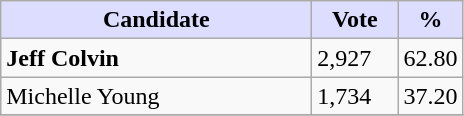<table class="wikitable">
<tr>
<th style="background:#ddf; width:200px;">Candidate</th>
<th style="background:#ddf; width:50px;">Vote</th>
<th style="background:#ddf; width:30px;">%</th>
</tr>
<tr>
<td><strong>Jeff Colvin</strong></td>
<td>2,927</td>
<td>62.80</td>
</tr>
<tr>
<td>Michelle Young</td>
<td>1,734</td>
<td>37.20</td>
</tr>
<tr>
</tr>
</table>
